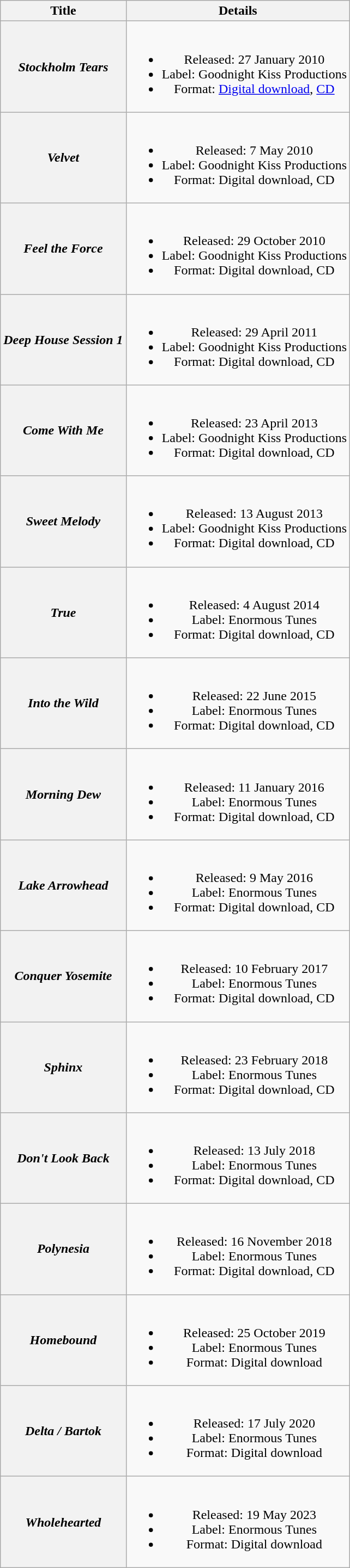<table class="wikitable plainrowheaders" style="text-align:center;">
<tr>
<th scope="col">Title</th>
<th scope="col">Details</th>
</tr>
<tr>
<th scope="row"><em>Stockholm Tears</em></th>
<td><br><ul><li>Released: 27 January 2010</li><li>Label: Goodnight Kiss Productions</li><li>Format: <a href='#'>Digital download</a>, <a href='#'>CD</a></li></ul></td>
</tr>
<tr>
<th scope="row"><em>Velvet</em></th>
<td><br><ul><li>Released: 7 May 2010</li><li>Label: Goodnight Kiss Productions</li><li>Format: Digital download, CD</li></ul></td>
</tr>
<tr>
<th scope="row"><em>Feel the Force</em></th>
<td><br><ul><li>Released: 29 October 2010</li><li>Label: Goodnight Kiss Productions</li><li>Format: Digital download, CD</li></ul></td>
</tr>
<tr>
<th scope="row"><em>Deep House Session 1</em></th>
<td><br><ul><li>Released: 29 April 2011</li><li>Label: Goodnight Kiss Productions</li><li>Format: Digital download, CD</li></ul></td>
</tr>
<tr>
<th scope="row"><em>Come With Me</em></th>
<td><br><ul><li>Released: 23 April 2013</li><li>Label: Goodnight Kiss Productions</li><li>Format: Digital download, CD</li></ul></td>
</tr>
<tr>
<th scope="row"><em>Sweet Melody</em></th>
<td><br><ul><li>Released: 13 August 2013</li><li>Label: Goodnight Kiss Productions</li><li>Format: Digital download, CD</li></ul></td>
</tr>
<tr>
<th scope="row"><em>True</em></th>
<td><br><ul><li>Released: 4 August 2014</li><li>Label: Enormous Tunes</li><li>Format: Digital download, CD</li></ul></td>
</tr>
<tr>
<th scope="row"><em>Into the Wild</em></th>
<td><br><ul><li>Released: 22 June 2015</li><li>Label: Enormous Tunes</li><li>Format: Digital download, CD</li></ul></td>
</tr>
<tr>
<th scope="row"><em>Morning Dew</em></th>
<td><br><ul><li>Released: 11 January 2016</li><li>Label: Enormous Tunes</li><li>Format: Digital download, CD</li></ul></td>
</tr>
<tr>
<th scope="row"><em>Lake Arrowhead</em></th>
<td><br><ul><li>Released: 9 May 2016</li><li>Label: Enormous Tunes</li><li>Format: Digital download, CD</li></ul></td>
</tr>
<tr>
<th scope="row"><em>Conquer Yosemite</em></th>
<td><br><ul><li>Released: 10 February 2017</li><li>Label: Enormous Tunes</li><li>Format: Digital download, CD</li></ul></td>
</tr>
<tr>
<th scope="row"><em>Sphinx</em></th>
<td><br><ul><li>Released: 23 February 2018</li><li>Label: Enormous Tunes</li><li>Format: Digital download, CD</li></ul></td>
</tr>
<tr>
<th scope="row"><em>Don't Look Back</em></th>
<td><br><ul><li>Released: 13 July 2018</li><li>Label: Enormous Tunes</li><li>Format: Digital download, CD</li></ul></td>
</tr>
<tr>
<th scope="row"><em>Polynesia</em></th>
<td><br><ul><li>Released: 16 November 2018</li><li>Label: Enormous Tunes</li><li>Format: Digital download, CD</li></ul></td>
</tr>
<tr>
<th scope="row"><em>Homebound</em></th>
<td><br><ul><li>Released: 25 October 2019</li><li>Label: Enormous Tunes</li><li>Format: Digital download</li></ul></td>
</tr>
<tr>
<th scope="row"><em>Delta / Bartok</em></th>
<td><br><ul><li>Released: 17 July 2020</li><li>Label: Enormous Tunes</li><li>Format: Digital download</li></ul></td>
</tr>
<tr>
<th scope="row"><em>Wholehearted</em></th>
<td><br><ul><li>Released: 19 May 2023</li><li>Label: Enormous Tunes</li><li>Format: Digital download</li></ul></td>
</tr>
</table>
